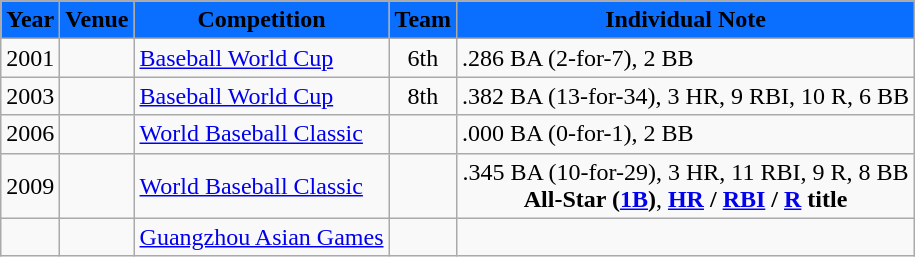<table class="wikitable">
<tr>
<th style="background:#0A6EFF"><span>Year</span></th>
<th style="background:#0A6EFF"><span>Venue</span></th>
<th style="background:#0A6EFF"><span>Competition</span></th>
<th style="background:#0A6EFF"><span>Team</span></th>
<th style="background:#0A6EFF"><span>Individual Note</span></th>
</tr>
<tr>
<td>2001</td>
<td></td>
<td><a href='#'>Baseball World Cup</a></td>
<td style="text-align:center">6th</td>
<td>.286 BA (2-for-7), 2 BB</td>
</tr>
<tr>
<td>2003</td>
<td></td>
<td><a href='#'>Baseball World Cup</a></td>
<td style="text-align:center">8th</td>
<td>.382 BA (13-for-34), 3 HR, 9 RBI, 10 R, 6 BB</td>
</tr>
<tr>
<td>2006</td>
<td></td>
<td><a href='#'>World Baseball Classic</a></td>
<td style="text-align:center"></td>
<td>.000 BA (0-for-1), 2 BB</td>
</tr>
<tr>
<td>2009</td>
<td></td>
<td><a href='#'>World Baseball Classic</a></td>
<td style="text-align:center"></td>
<td style="text-align:center">.345 BA (10-for-29), 3 HR, 11 RBI, 9 R, 8 BB <br><strong>All-Star (<a href='#'>1B</a>)</strong>, <strong><a href='#'>HR</a> / <a href='#'>RBI</a> / <a href='#'>R</a> title</strong></td>
</tr>
<tr>
<td></td>
<td></td>
<td><a href='#'>Guangzhou Asian Games</a></td>
<td style="text-align:center"></td>
<td></td>
</tr>
</table>
